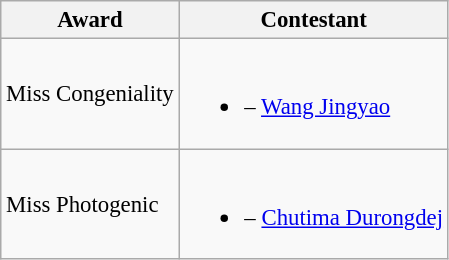<table class="wikitable sortable" style="font-size:95%;">
<tr>
<th>Award</th>
<th>Contestant</th>
</tr>
<tr>
<td>Miss Congeniality</td>
<td><br><ul><li> – <a href='#'>Wang Jingyao</a></li></ul></td>
</tr>
<tr>
<td>Miss Photogenic</td>
<td><br><ul><li> – <a href='#'>Chutima Durongdej</a></li></ul></td>
</tr>
</table>
